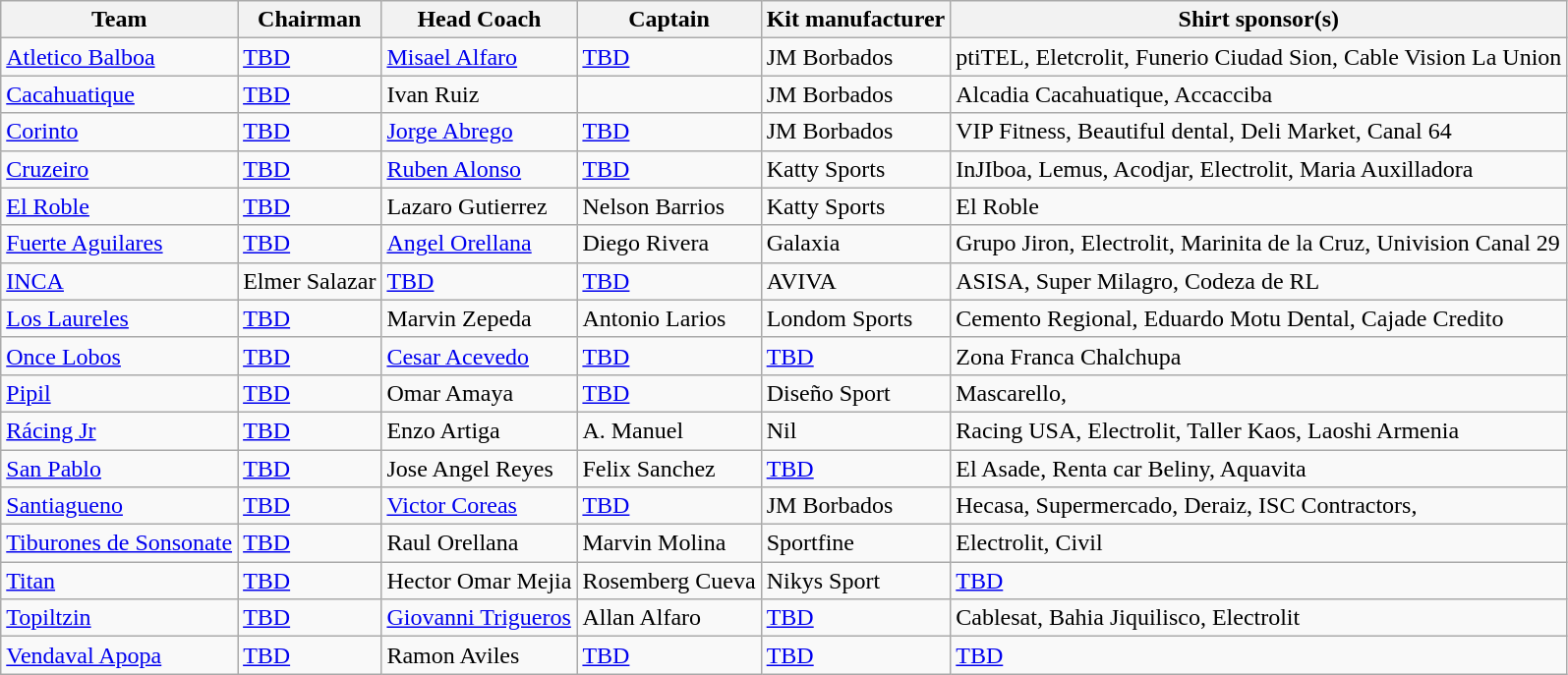<table class="wikitable sortable" style="text-align: left;">
<tr>
<th>Team</th>
<th>Chairman</th>
<th>Head Coach</th>
<th>Captain</th>
<th>Kit manufacturer</th>
<th>Shirt sponsor(s)</th>
</tr>
<tr>
<td><a href='#'>Atletico Balboa</a></td>
<td><a href='#'>TBD</a></td>
<td> <a href='#'>Misael Alfaro</a></td>
<td> <a href='#'>TBD</a></td>
<td>JM Borbados</td>
<td>ptiTEL, Eletcrolit, Funerio Ciudad Sion, Cable Vision La Union</td>
</tr>
<tr>
<td><a href='#'>Cacahuatique</a></td>
<td><a href='#'>TBD</a></td>
<td> Ivan Ruiz</td>
<td></td>
<td>JM Borbados</td>
<td>Alcadia Cacahuatique, Accacciba</td>
</tr>
<tr>
<td><a href='#'>Corinto</a></td>
<td><a href='#'>TBD</a></td>
<td> <a href='#'>Jorge Abrego</a></td>
<td> <a href='#'>TBD</a></td>
<td>JM Borbados</td>
<td>VIP Fitness, Beautiful dental, Deli Market, Canal 64</td>
</tr>
<tr>
<td><a href='#'>Cruzeiro</a></td>
<td><a href='#'>TBD</a></td>
<td> <a href='#'>Ruben Alonso</a></td>
<td> <a href='#'>TBD</a></td>
<td>Katty Sports</td>
<td>InJIboa, Lemus, Acodjar, Electrolit, Maria Auxilladora</td>
</tr>
<tr>
<td><a href='#'>El Roble</a></td>
<td><a href='#'>TBD</a></td>
<td> Lazaro Gutierrez</td>
<td> Nelson Barrios</td>
<td>Katty Sports</td>
<td>El Roble</td>
</tr>
<tr>
<td><a href='#'>Fuerte Aguilares</a></td>
<td><a href='#'>TBD</a></td>
<td> <a href='#'>Angel Orellana</a></td>
<td> Diego Rivera</td>
<td>Galaxia</td>
<td>Grupo Jiron, Electrolit, Marinita de la Cruz, Univision Canal 29</td>
</tr>
<tr>
<td><a href='#'>INCA</a></td>
<td> Elmer Salazar</td>
<td> <a href='#'>TBD</a></td>
<td> <a href='#'>TBD</a></td>
<td>AVIVA</td>
<td>ASISA, Super Milagro, Codeza de RL</td>
</tr>
<tr>
<td><a href='#'>Los Laureles</a></td>
<td><a href='#'>TBD</a></td>
<td> Marvin Zepeda</td>
<td> Antonio Larios</td>
<td>Londom Sports</td>
<td>Cemento Regional, Eduardo Motu Dental, Cajade Credito</td>
</tr>
<tr>
<td><a href='#'>Once Lobos</a></td>
<td><a href='#'>TBD</a></td>
<td> <a href='#'>Cesar Acevedo</a></td>
<td> <a href='#'>TBD</a></td>
<td><a href='#'>TBD</a></td>
<td>Zona Franca Chalchupa</td>
</tr>
<tr>
<td><a href='#'>Pipil</a></td>
<td><a href='#'>TBD</a></td>
<td> Omar Amaya</td>
<td> <a href='#'>TBD</a></td>
<td>Diseño Sport</td>
<td>Mascarello,</td>
</tr>
<tr>
<td><a href='#'>Rácing Jr</a></td>
<td><a href='#'>TBD</a></td>
<td> Enzo Artiga</td>
<td> A. Manuel</td>
<td>Nil</td>
<td>Racing USA, Electrolit, Taller Kaos, Laoshi Armenia</td>
</tr>
<tr>
<td><a href='#'>San Pablo</a></td>
<td><a href='#'>TBD</a></td>
<td> Jose Angel Reyes</td>
<td> Felix Sanchez</td>
<td><a href='#'>TBD</a></td>
<td>El Asade, Renta car Beliny, Aquavita</td>
</tr>
<tr>
<td><a href='#'>Santiagueno</a></td>
<td><a href='#'>TBD</a></td>
<td> <a href='#'>Victor Coreas</a></td>
<td> <a href='#'>TBD</a></td>
<td>JM Borbados</td>
<td>Hecasa, Supermercado, Deraiz, ISC Contractors,</td>
</tr>
<tr>
<td><a href='#'>Tiburones de Sonsonate</a></td>
<td><a href='#'>TBD</a></td>
<td> Raul Orellana</td>
<td> Marvin Molina</td>
<td>Sportfine</td>
<td>Electrolit, Civil</td>
</tr>
<tr>
<td><a href='#'>Titan</a></td>
<td><a href='#'>TBD</a></td>
<td> Hector Omar Mejia</td>
<td> Rosemberg Cueva</td>
<td>Nikys Sport</td>
<td><a href='#'>TBD</a></td>
</tr>
<tr>
<td><a href='#'>Topiltzin</a></td>
<td><a href='#'>TBD</a></td>
<td> <a href='#'>Giovanni Trigueros</a></td>
<td> Allan Alfaro</td>
<td><a href='#'>TBD</a></td>
<td>Cablesat, Bahia Jiquilisco, Electrolit</td>
</tr>
<tr>
<td><a href='#'>Vendaval Apopa</a></td>
<td><a href='#'>TBD</a></td>
<td> Ramon Aviles</td>
<td> <a href='#'>TBD</a></td>
<td><a href='#'>TBD</a></td>
<td><a href='#'>TBD</a></td>
</tr>
</table>
